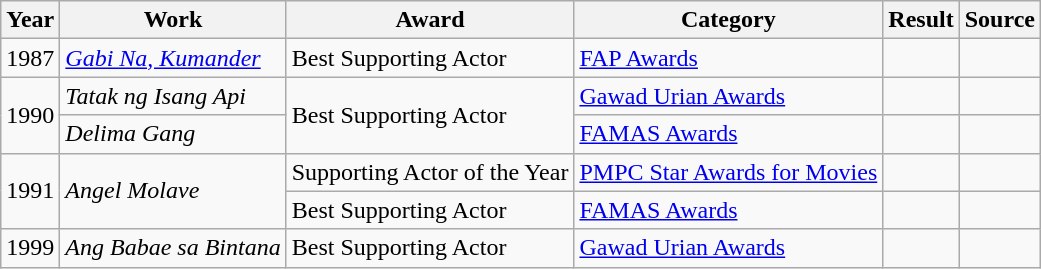<table class="wikitable">
<tr>
<th>Year</th>
<th>Work</th>
<th>Award</th>
<th>Category</th>
<th>Result</th>
<th>Source</th>
</tr>
<tr>
<td>1987</td>
<td><em><a href='#'>Gabi Na, Kumander</a></em></td>
<td>Best Supporting Actor</td>
<td><a href='#'>FAP Awards</a></td>
<td></td>
<td></td>
</tr>
<tr>
<td rowspan="2">1990</td>
<td><em>Tatak ng Isang Api</em></td>
<td rowspan="2">Best Supporting Actor</td>
<td><a href='#'>Gawad Urian Awards</a></td>
<td></td>
<td></td>
</tr>
<tr>
<td><em>Delima Gang</em></td>
<td><a href='#'>FAMAS Awards</a></td>
<td></td>
<td></td>
</tr>
<tr>
<td rowspan="2">1991</td>
<td rowspan="2"><em>Angel Molave</em></td>
<td>Supporting Actor of the Year</td>
<td><a href='#'>PMPC Star Awards for Movies</a></td>
<td></td>
<td></td>
</tr>
<tr>
<td>Best Supporting Actor</td>
<td><a href='#'>FAMAS Awards</a></td>
<td></td>
<td></td>
</tr>
<tr>
<td>1999</td>
<td><em>Ang Babae sa Bintana</em></td>
<td>Best Supporting Actor</td>
<td><a href='#'>Gawad Urian Awards</a></td>
<td></td>
<td></td>
</tr>
</table>
